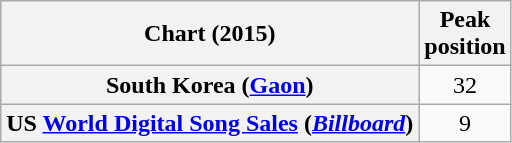<table class="wikitable plainrowheaders sortable" style="text-align:center">
<tr>
<th scope="col">Chart (2015)</th>
<th scope="col">Peak<br>position</th>
</tr>
<tr>
<th scope="row">South Korea (<a href='#'>Gaon</a>)</th>
<td>32</td>
</tr>
<tr>
<th scope="row">US <a href='#'>World Digital Song Sales</a> (<em><a href='#'>Billboard</a></em>)</th>
<td>9</td>
</tr>
</table>
